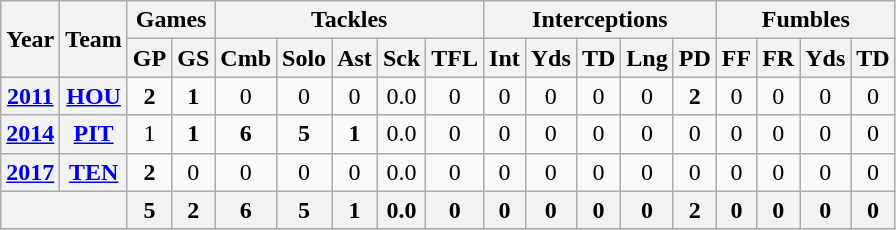<table class="wikitable" style="text-align:center">
<tr>
<th rowspan="2">Year</th>
<th rowspan="2">Team</th>
<th colspan="2">Games</th>
<th colspan="5">Tackles</th>
<th colspan="5">Interceptions</th>
<th colspan="4">Fumbles</th>
</tr>
<tr>
<th>GP</th>
<th>GS</th>
<th>Cmb</th>
<th>Solo</th>
<th>Ast</th>
<th>Sck</th>
<th>TFL</th>
<th>Int</th>
<th>Yds</th>
<th>TD</th>
<th>Lng</th>
<th>PD</th>
<th>FF</th>
<th>FR</th>
<th>Yds</th>
<th>TD</th>
</tr>
<tr>
<th><a href='#'>2011</a></th>
<th><a href='#'>HOU</a></th>
<td><strong>2</strong></td>
<td><strong>1</strong></td>
<td>0</td>
<td>0</td>
<td>0</td>
<td>0.0</td>
<td>0</td>
<td>0</td>
<td>0</td>
<td>0</td>
<td>0</td>
<td><strong>2</strong></td>
<td>0</td>
<td>0</td>
<td>0</td>
<td>0</td>
</tr>
<tr>
<th><a href='#'>2014</a></th>
<th><a href='#'>PIT</a></th>
<td>1</td>
<td><strong>1</strong></td>
<td><strong>6</strong></td>
<td><strong>5</strong></td>
<td><strong>1</strong></td>
<td>0.0</td>
<td>0</td>
<td>0</td>
<td>0</td>
<td>0</td>
<td>0</td>
<td>0</td>
<td>0</td>
<td>0</td>
<td>0</td>
<td>0</td>
</tr>
<tr>
<th><a href='#'>2017</a></th>
<th><a href='#'>TEN</a></th>
<td><strong>2</strong></td>
<td>0</td>
<td>0</td>
<td>0</td>
<td>0</td>
<td>0.0</td>
<td>0</td>
<td>0</td>
<td>0</td>
<td>0</td>
<td>0</td>
<td>0</td>
<td>0</td>
<td>0</td>
<td>0</td>
<td>0</td>
</tr>
<tr>
<th colspan="2"></th>
<th>5</th>
<th>2</th>
<th>6</th>
<th>5</th>
<th>1</th>
<th>0.0</th>
<th>0</th>
<th>0</th>
<th>0</th>
<th>0</th>
<th>0</th>
<th>2</th>
<th>0</th>
<th>0</th>
<th>0</th>
<th>0</th>
</tr>
</table>
